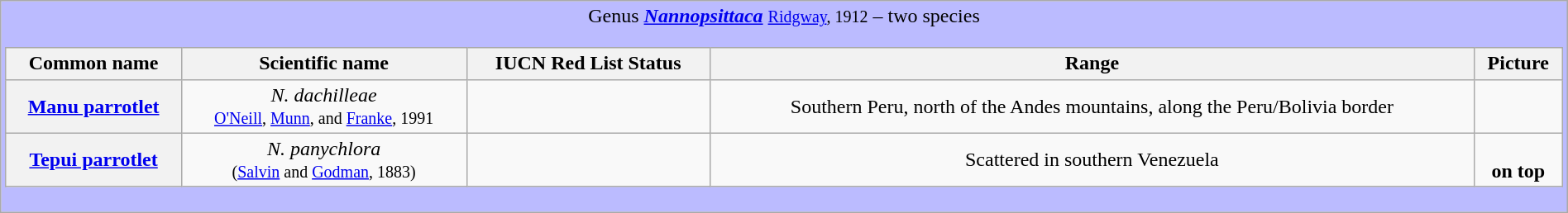<table class="wikitable" style="width:100%;text-align:center">
<tr>
<td colspan="100%" align="center" bgcolor="#BBBBFF">Genus <strong><em><a href='#'>Nannopsittaca</a></em></strong> <small><a href='#'>Ridgway</a>, 1912</small> – two species<br><table class="wikitable sortable" style="width:100%;text-align:center">
<tr>
<th scope="col">Common name</th>
<th scope="col">Scientific name</th>
<th scope="col">IUCN Red List Status</th>
<th scope="col" class="unsortable">Range</th>
<th scope="col" class="unsortable">Picture</th>
</tr>
<tr>
<th scope="row"><a href='#'>Manu parrotlet</a></th>
<td><em>N. dachilleae</em> <br><small><a href='#'>O'Neill</a>, <a href='#'>Munn</a>, and <a href='#'>Franke</a>, 1991</small></td>
<td></td>
<td>Southern Peru, north of the Andes mountains, along the Peru/Bolivia border</td>
<td></td>
</tr>
<tr>
<th scope="row"><a href='#'>Tepui parrotlet</a></th>
<td><em>N. panychlora</em> <br><small>(<a href='#'>Salvin</a> and <a href='#'>Godman</a>, 1883)</small></td>
<td></td>
<td>Scattered in southern Venezuela</td>
<td> <br><strong>on top</strong></td>
</tr>
</table>
</td>
</tr>
</table>
